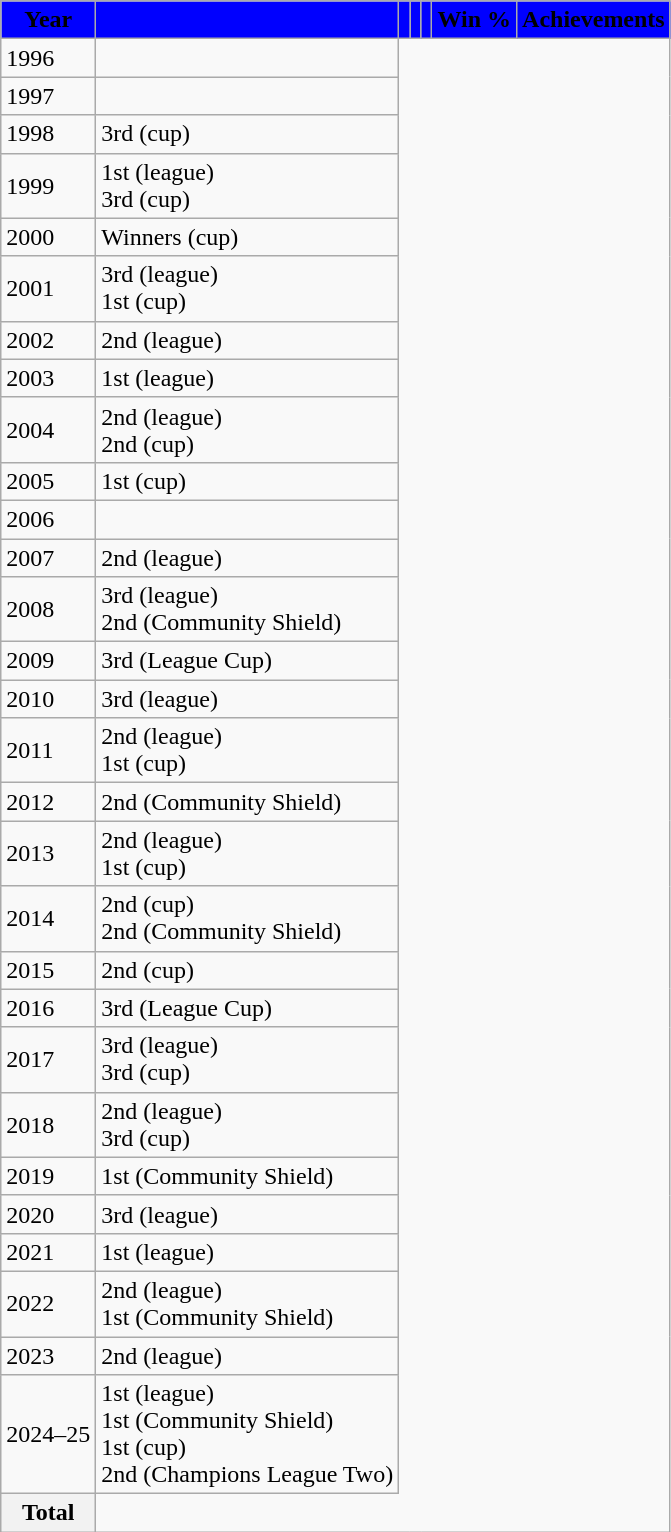<table class="wikitable sortable plainrowheaders" style="text-align:left;">
<tr>
<th style="background-color:blue;"><span> Year</span></th>
<th style="background-color:blue;"><span> </span></th>
<th style="background-color:blue;"><span> </span></th>
<th style="background-color:blue;"><span> </span></th>
<th style="background-color:blue;"><span> </span></th>
<th style="background-color:blue;"><span> Win %</span></th>
<th style="background-color:blue;"><span> Achievements</span></th>
</tr>
<tr>
<td>1996<br></td>
<td></td>
</tr>
<tr>
<td>1997<br></td>
<td></td>
</tr>
<tr>
<td>1998<br></td>
<td>3rd (cup)</td>
</tr>
<tr>
<td>1999<br></td>
<td>1st (league) <br> 3rd (cup)</td>
</tr>
<tr>
<td>2000<br></td>
<td>Winners (cup)</td>
</tr>
<tr>
<td>2001<br></td>
<td>3rd (league) <br> 1st (cup)</td>
</tr>
<tr>
<td>2002<br></td>
<td>2nd (league)</td>
</tr>
<tr>
<td>2003<br></td>
<td>1st (league)</td>
</tr>
<tr>
<td>2004<br></td>
<td>2nd (league) <br> 2nd (cup)</td>
</tr>
<tr>
<td>2005<br></td>
<td>1st (cup)</td>
</tr>
<tr>
<td>2006<br></td>
<td></td>
</tr>
<tr>
<td>2007<br></td>
<td>2nd (league)</td>
</tr>
<tr>
<td>2008<br></td>
<td>3rd (league) <br> 2nd (Community Shield)</td>
</tr>
<tr>
<td>2009<br></td>
<td>3rd (League Cup)</td>
</tr>
<tr>
<td>2010<br></td>
<td>3rd (league)</td>
</tr>
<tr>
<td>2011<br></td>
<td>2nd (league) <br> 1st (cup)</td>
</tr>
<tr>
<td>2012<br></td>
<td>2nd (Community Shield)</td>
</tr>
<tr>
<td>2013<br></td>
<td>2nd (league) <br> 1st (cup)</td>
</tr>
<tr>
<td>2014<br></td>
<td>2nd (cup) <br> 2nd (Community Shield)</td>
</tr>
<tr>
<td>2015<br></td>
<td>2nd (cup)</td>
</tr>
<tr>
<td>2016<br></td>
<td>3rd (League Cup)</td>
</tr>
<tr>
<td>2017<br></td>
<td>3rd (league) <br> 3rd (cup)</td>
</tr>
<tr>
<td>2018<br></td>
<td>2nd (league) <br> 3rd (cup)</td>
</tr>
<tr>
<td>2019<br></td>
<td>1st (Community Shield)</td>
</tr>
<tr>
<td>2020<br></td>
<td>3rd (league)</td>
</tr>
<tr>
<td>2021<br></td>
<td>1st (league)</td>
</tr>
<tr>
<td>2022<br></td>
<td>2nd (league) <br> 1st (Community Shield)</td>
</tr>
<tr>
<td>2023<br></td>
<td>2nd (league)</td>
</tr>
<tr>
<td>2024–25<br></td>
<td>1st (league) <br> 1st (Community Shield) <br> 1st (cup) <br> 2nd (Champions League Two)</td>
</tr>
<tr>
<th>Total<br></th>
</tr>
</table>
